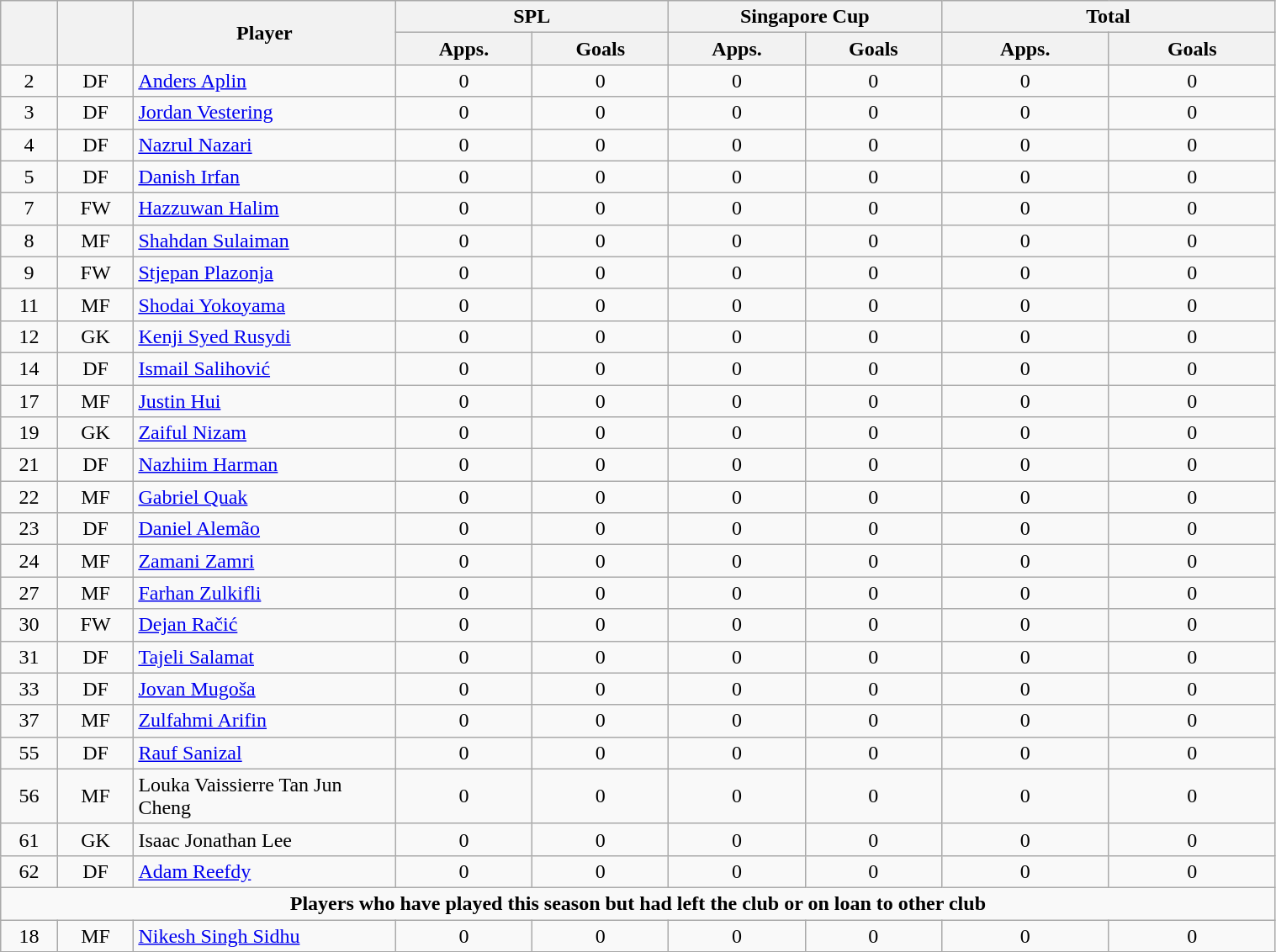<table class="wikitable" style="text-align:center; font-size:100%; width:80%;">
<tr>
<th rowspan=2></th>
<th rowspan=2></th>
<th rowspan=2 width="200">Player</th>
<th colspan=2 width="105">SPL</th>
<th colspan=2 width="105">Singapore Cup</th>
<th colspan=2 width="130">Total</th>
</tr>
<tr>
<th>Apps.</th>
<th>Goals</th>
<th>Apps.</th>
<th>Goals</th>
<th>Apps.</th>
<th>Goals</th>
</tr>
<tr>
<td>2</td>
<td>DF</td>
<td align="left"> <a href='#'>Anders Aplin</a></td>
<td>0</td>
<td>0</td>
<td>0</td>
<td>0</td>
<td>0</td>
<td>0</td>
</tr>
<tr>
<td>3</td>
<td>DF</td>
<td align="left"> <a href='#'>Jordan Vestering</a></td>
<td>0</td>
<td>0</td>
<td>0</td>
<td>0</td>
<td>0</td>
<td>0</td>
</tr>
<tr>
<td>4</td>
<td>DF</td>
<td align="left"> <a href='#'>Nazrul Nazari</a></td>
<td>0</td>
<td>0</td>
<td>0</td>
<td>0</td>
<td>0</td>
<td>0</td>
</tr>
<tr>
<td>5</td>
<td>DF</td>
<td align="left"> <a href='#'>Danish Irfan</a></td>
<td>0</td>
<td>0</td>
<td>0</td>
<td>0</td>
<td>0</td>
<td>0</td>
</tr>
<tr>
<td>7</td>
<td>FW</td>
<td align="left"> <a href='#'>Hazzuwan Halim</a></td>
<td>0</td>
<td>0</td>
<td>0</td>
<td>0</td>
<td>0</td>
<td>0</td>
</tr>
<tr>
<td>8</td>
<td>MF</td>
<td align="left"> <a href='#'>Shahdan Sulaiman</a></td>
<td>0</td>
<td>0</td>
<td>0</td>
<td>0</td>
<td>0</td>
<td>0</td>
</tr>
<tr>
<td>9</td>
<td>FW</td>
<td align="left"> <a href='#'>Stjepan Plazonja</a></td>
<td>0</td>
<td>0</td>
<td>0</td>
<td>0</td>
<td>0</td>
<td>0</td>
</tr>
<tr>
<td>11</td>
<td>MF</td>
<td align="left"> <a href='#'>Shodai Yokoyama</a></td>
<td>0</td>
<td>0</td>
<td>0</td>
<td>0</td>
<td>0</td>
<td>0</td>
</tr>
<tr>
<td>12</td>
<td>GK</td>
<td align="left"> <a href='#'>Kenji Syed Rusydi</a></td>
<td>0</td>
<td>0</td>
<td>0</td>
<td>0</td>
<td>0</td>
<td>0</td>
</tr>
<tr>
<td>14</td>
<td>DF</td>
<td align="left"> <a href='#'>Ismail Salihović</a></td>
<td>0</td>
<td>0</td>
<td>0</td>
<td>0</td>
<td>0</td>
<td>0</td>
</tr>
<tr>
<td>17</td>
<td>MF</td>
<td align="left"> <a href='#'>Justin Hui</a></td>
<td>0</td>
<td>0</td>
<td>0</td>
<td>0</td>
<td>0</td>
<td>0</td>
</tr>
<tr>
<td>19</td>
<td>GK</td>
<td align="left"> <a href='#'>Zaiful Nizam</a></td>
<td>0</td>
<td>0</td>
<td>0</td>
<td>0</td>
<td>0</td>
<td>0</td>
</tr>
<tr>
<td>21</td>
<td>DF</td>
<td align="left"> <a href='#'>Nazhiim Harman</a></td>
<td>0</td>
<td>0</td>
<td>0</td>
<td>0</td>
<td>0</td>
<td>0</td>
</tr>
<tr>
<td>22</td>
<td>MF</td>
<td align="left"> <a href='#'>Gabriel Quak</a></td>
<td>0</td>
<td>0</td>
<td>0</td>
<td>0</td>
<td>0</td>
<td>0</td>
</tr>
<tr>
<td>23</td>
<td>DF</td>
<td align="left"> <a href='#'>Daniel Alemão</a></td>
<td>0</td>
<td>0</td>
<td>0</td>
<td>0</td>
<td>0</td>
<td>0</td>
</tr>
<tr>
<td>24</td>
<td>MF</td>
<td align="left"> <a href='#'>Zamani Zamri</a></td>
<td>0</td>
<td>0</td>
<td>0</td>
<td>0</td>
<td>0</td>
<td>0</td>
</tr>
<tr>
<td>27</td>
<td>MF</td>
<td align="left"> <a href='#'>Farhan Zulkifli</a></td>
<td>0</td>
<td>0</td>
<td>0</td>
<td>0</td>
<td>0</td>
<td>0</td>
</tr>
<tr>
<td>30</td>
<td>FW</td>
<td align="left"> <a href='#'>Dejan Račić</a></td>
<td>0</td>
<td>0</td>
<td>0</td>
<td>0</td>
<td>0</td>
<td>0</td>
</tr>
<tr>
<td>31</td>
<td>DF</td>
<td align="left"> <a href='#'>Tajeli Salamat</a></td>
<td>0</td>
<td>0</td>
<td>0</td>
<td>0</td>
<td>0</td>
<td>0</td>
</tr>
<tr>
<td>33</td>
<td>DF</td>
<td align="left"> <a href='#'>Jovan Mugoša</a></td>
<td>0</td>
<td>0</td>
<td>0</td>
<td>0</td>
<td>0</td>
<td>0</td>
</tr>
<tr>
<td>37</td>
<td>MF</td>
<td align="left"> <a href='#'>Zulfahmi Arifin</a></td>
<td>0</td>
<td>0</td>
<td>0</td>
<td>0</td>
<td>0</td>
<td>0</td>
</tr>
<tr>
<td>55</td>
<td>DF</td>
<td align="left"> <a href='#'>Rauf Sanizal</a></td>
<td>0</td>
<td>0</td>
<td>0</td>
<td>0</td>
<td>0</td>
<td>0</td>
</tr>
<tr>
<td>56</td>
<td>MF</td>
<td align="left"> Louka Vaissierre Tan Jun Cheng</td>
<td>0</td>
<td>0</td>
<td>0</td>
<td>0</td>
<td>0</td>
<td>0</td>
</tr>
<tr>
<td>61</td>
<td>GK</td>
<td align="left"> Isaac Jonathan Lee</td>
<td>0</td>
<td>0</td>
<td>0</td>
<td>0</td>
<td>0</td>
<td>0</td>
</tr>
<tr>
<td>62</td>
<td>DF</td>
<td align="left"> <a href='#'>Adam Reefdy</a></td>
<td>0</td>
<td>0</td>
<td>0</td>
<td>0</td>
<td>0</td>
<td>0</td>
</tr>
<tr>
<td colspan="17"><strong>Players who have played this season but had left the club or on loan to other club</strong></td>
</tr>
<tr>
<td>18</td>
<td>MF</td>
<td align="left"> <a href='#'>Nikesh Singh Sidhu</a></td>
<td>0</td>
<td>0</td>
<td>0</td>
<td>0</td>
<td>0</td>
<td>0</td>
</tr>
<tr>
</tr>
</table>
